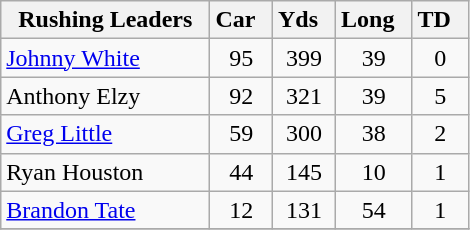<table class="wikitable">
<tr>
<th>  Rushing Leaders   </th>
<th>Car  </th>
<th>Yds  </th>
<th>Long  </th>
<th>TD  </th>
</tr>
<tr>
<td><a href='#'>Johnny White</a></td>
<td align="center">95</td>
<td align="center">399</td>
<td align="center">39</td>
<td align="center">0</td>
</tr>
<tr>
<td>Anthony Elzy</td>
<td align="center">92</td>
<td align="center">321</td>
<td align="center">39</td>
<td align="center">5</td>
</tr>
<tr>
<td><a href='#'>Greg Little</a></td>
<td align="center">59</td>
<td align="center">300</td>
<td align="center">38</td>
<td align="center">2</td>
</tr>
<tr>
<td>Ryan Houston</td>
<td align="center">44</td>
<td align="center">145</td>
<td align="center">10</td>
<td align="center">1</td>
</tr>
<tr>
<td><a href='#'>Brandon Tate</a></td>
<td align="center">12</td>
<td align="center">131</td>
<td align="center">54</td>
<td align="center">1</td>
</tr>
<tr>
</tr>
</table>
